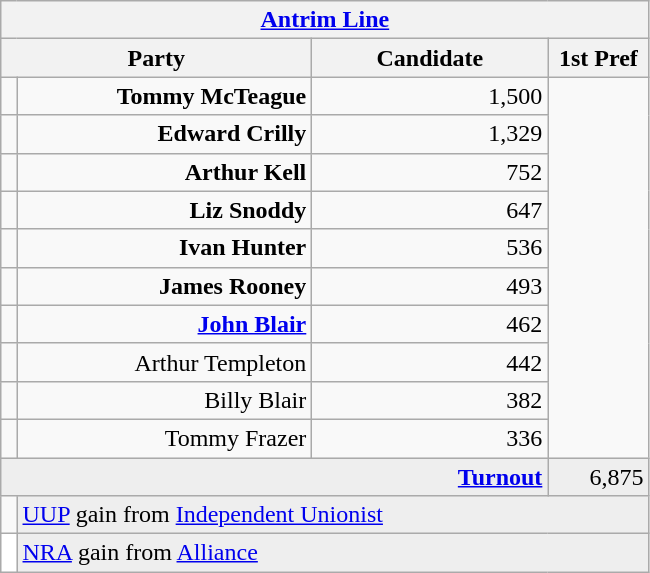<table class="wikitable">
<tr>
<th colspan="4" align="center"><a href='#'>Antrim Line</a></th>
</tr>
<tr>
<th colspan="2" align="center" width=200>Party</th>
<th width=150>Candidate</th>
<th width=60>1st Pref</th>
</tr>
<tr>
<td></td>
<td align="right"><strong>Tommy McTeague</strong></td>
<td align="right">1,500</td>
</tr>
<tr>
<td></td>
<td align="right"><strong>Edward Crilly</strong></td>
<td align="right">1,329</td>
</tr>
<tr>
<td></td>
<td align="right"><strong>Arthur Kell</strong></td>
<td align="right">752</td>
</tr>
<tr>
<td></td>
<td align="right"><strong>Liz Snoddy</strong></td>
<td align="right">647</td>
</tr>
<tr>
<td></td>
<td align="right"><strong>Ivan Hunter</strong></td>
<td align="right">536</td>
</tr>
<tr>
<td></td>
<td align="right"><strong>James Rooney</strong></td>
<td align="right">493</td>
</tr>
<tr>
<td></td>
<td align="right"><strong><a href='#'>John Blair</a></strong></td>
<td align="right">462</td>
</tr>
<tr>
<td></td>
<td align="right">Arthur Templeton</td>
<td align="right">442</td>
</tr>
<tr>
<td></td>
<td align="right">Billy Blair</td>
<td align="right">382</td>
</tr>
<tr>
<td></td>
<td align="right">Tommy Frazer</td>
<td align="right">336</td>
</tr>
<tr bgcolor="EEEEEE">
<td colspan=3 align="right"><strong><a href='#'>Turnout</a></strong></td>
<td align="right">6,875</td>
</tr>
<tr>
<td bgcolor=></td>
<td colspan=3 bgcolor="EEEEEE"><a href='#'>UUP</a> gain from <a href='#'>Independent Unionist</a></td>
</tr>
<tr>
<td bgcolor="FFFFFF"></td>
<td colspan=3 bgcolor="EEEEEE"><a href='#'>NRA</a> gain from <a href='#'>Alliance</a></td>
</tr>
</table>
